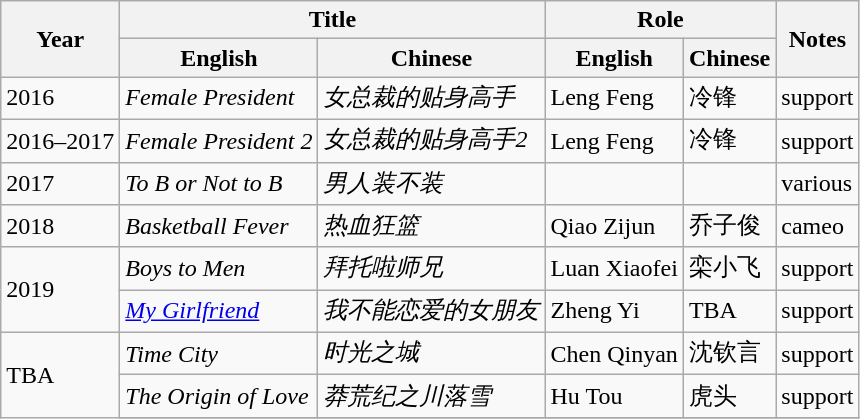<table class="wikitable">
<tr>
<th rowspan="2">Year</th>
<th colspan="2">Title</th>
<th colspan="2">Role</th>
<th rowspan="2">Notes</th>
</tr>
<tr>
<th>English</th>
<th>Chinese</th>
<th>English</th>
<th>Chinese</th>
</tr>
<tr>
<td>2016</td>
<td><em>Female President</em></td>
<td><em>女总裁的贴身高手</em></td>
<td>Leng Feng</td>
<td>冷锋</td>
<td>support</td>
</tr>
<tr>
<td>2016–2017</td>
<td><em>Female President 2</em></td>
<td><em>女总裁的贴身高手2</em></td>
<td>Leng Feng</td>
<td>冷锋</td>
<td>support</td>
</tr>
<tr>
<td>2017</td>
<td><em>To B or Not to B</em></td>
<td><em>男人装不装</em></td>
<td></td>
<td></td>
<td>various</td>
</tr>
<tr>
<td>2018</td>
<td><em>Basketball Fever</em></td>
<td><em>热血狂篮</em></td>
<td>Qiao Zijun</td>
<td>乔子俊</td>
<td>cameo</td>
</tr>
<tr>
<td rowspan=2>2019</td>
<td><em>Boys to Men</em></td>
<td><em>拜托啦师兄</em></td>
<td>Luan Xiaofei</td>
<td>栾小飞</td>
<td>support</td>
</tr>
<tr>
<td><em><a href='#'>My Girlfriend</a></em></td>
<td><em>我不能恋爱的女朋友</em></td>
<td>Zheng Yi</td>
<td>TBA</td>
<td>support</td>
</tr>
<tr>
<td rowspan="4">TBA</td>
<td><em>Time City</em></td>
<td><em>时光之城</em></td>
<td>Chen Qinyan</td>
<td>沈钦言</td>
<td>support</td>
</tr>
<tr>
<td><em>The Origin of Love</em></td>
<td><em>莽荒纪之川落雪</em></td>
<td>Hu Tou</td>
<td>虎头</td>
<td>support</td>
</tr>
<tr>
</tr>
</table>
